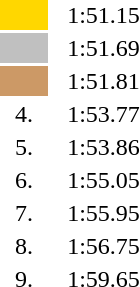<table style="text-align:center">
<tr>
<td width=30 bgcolor=gold></td>
<td align=left></td>
<td width=60>1:51.15</td>
</tr>
<tr>
<td bgcolor=silver></td>
<td align=left></td>
<td>1:51.69</td>
</tr>
<tr>
<td bgcolor=cc9966></td>
<td align=left></td>
<td>1:51.81</td>
</tr>
<tr>
<td>4.</td>
<td align=left></td>
<td>1:53.77</td>
</tr>
<tr>
<td>5.</td>
<td align=left></td>
<td>1:53.86</td>
</tr>
<tr>
<td>6.</td>
<td align=left></td>
<td>1:55.05</td>
</tr>
<tr>
<td>7.</td>
<td align=left></td>
<td>1:55.95</td>
</tr>
<tr>
<td>8.</td>
<td align=left></td>
<td>1:56.75</td>
</tr>
<tr>
<td>9.</td>
<td align=left></td>
<td>1:59.65</td>
</tr>
</table>
